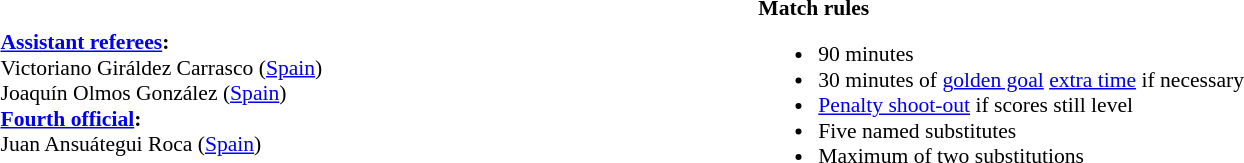<table style="width:100%; font-size:90%">
<tr>
<td><br><strong><a href='#'>Assistant referees</a>:</strong>
<br>Victoriano Giráldez Carrasco (<a href='#'>Spain</a>)
<br>Joaquín Olmos González (<a href='#'>Spain</a>)
<br><strong><a href='#'>Fourth official</a>:</strong>
<br>Juan Ansuátegui Roca (<a href='#'>Spain</a>)</td>
<td style="width:60%; vertical-align:top;"><br><strong>Match rules</strong><ul><li>90 minutes</li><li>30 minutes of <a href='#'>golden goal</a> <a href='#'>extra time</a> if necessary</li><li><a href='#'>Penalty shoot-out</a> if scores still level</li><li>Five named substitutes</li><li>Maximum of two substitutions</li></ul></td>
</tr>
</table>
